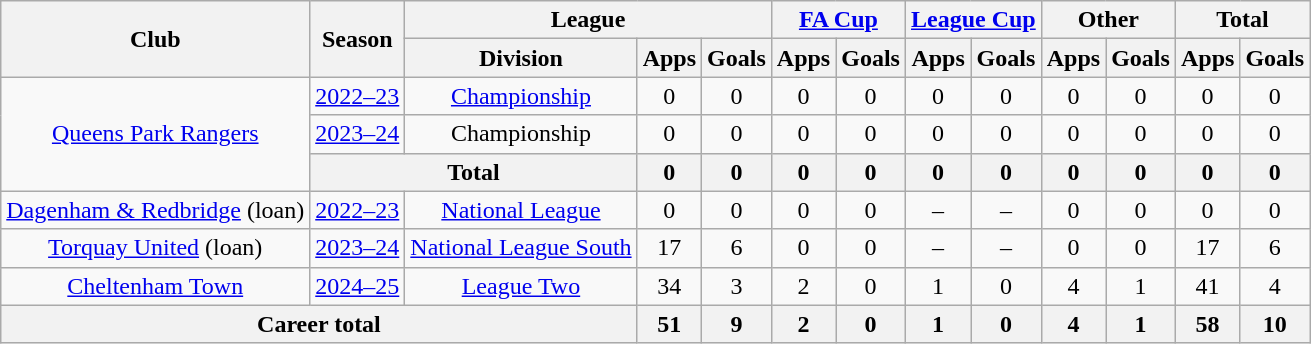<table class=wikitable style=text-align:center>
<tr>
<th rowspan=2>Club</th>
<th rowspan=2>Season</th>
<th colspan=3>League</th>
<th colspan=2><a href='#'>FA Cup</a></th>
<th colspan=2><a href='#'>League Cup</a></th>
<th colspan=2>Other</th>
<th colspan=2>Total</th>
</tr>
<tr>
<th>Division</th>
<th>Apps</th>
<th>Goals</th>
<th>Apps</th>
<th>Goals</th>
<th>Apps</th>
<th>Goals</th>
<th>Apps</th>
<th>Goals</th>
<th>Apps</th>
<th>Goals</th>
</tr>
<tr>
<td rowspan=3><a href='#'>Queens Park Rangers</a></td>
<td><a href='#'>2022–23</a></td>
<td><a href='#'>Championship</a></td>
<td>0</td>
<td>0</td>
<td>0</td>
<td>0</td>
<td>0</td>
<td>0</td>
<td>0</td>
<td>0</td>
<td>0</td>
<td>0</td>
</tr>
<tr>
<td><a href='#'>2023–24</a></td>
<td>Championship</td>
<td>0</td>
<td>0</td>
<td>0</td>
<td>0</td>
<td>0</td>
<td>0</td>
<td>0</td>
<td>0</td>
<td>0</td>
<td>0</td>
</tr>
<tr>
<th colspan=2>Total</th>
<th>0</th>
<th>0</th>
<th>0</th>
<th>0</th>
<th>0</th>
<th>0</th>
<th>0</th>
<th>0</th>
<th>0</th>
<th>0</th>
</tr>
<tr>
<td><a href='#'>Dagenham & Redbridge</a> (loan)</td>
<td><a href='#'>2022–23</a></td>
<td><a href='#'>National League</a></td>
<td>0</td>
<td>0</td>
<td>0</td>
<td>0</td>
<td>–</td>
<td>–</td>
<td>0</td>
<td>0</td>
<td>0</td>
<td>0</td>
</tr>
<tr>
<td><a href='#'>Torquay United</a> (loan)</td>
<td><a href='#'>2023–24</a></td>
<td><a href='#'>National League South</a></td>
<td>17</td>
<td>6</td>
<td>0</td>
<td>0</td>
<td>–</td>
<td>–</td>
<td>0</td>
<td>0</td>
<td>17</td>
<td>6</td>
</tr>
<tr>
<td><a href='#'>Cheltenham Town</a></td>
<td><a href='#'>2024–25</a></td>
<td><a href='#'>League Two</a></td>
<td>34</td>
<td>3</td>
<td>2</td>
<td>0</td>
<td>1</td>
<td>0</td>
<td>4</td>
<td>1</td>
<td>41</td>
<td>4</td>
</tr>
<tr>
<th colspan="3">Career total</th>
<th>51</th>
<th>9</th>
<th>2</th>
<th>0</th>
<th>1</th>
<th>0</th>
<th>4</th>
<th>1</th>
<th>58</th>
<th>10</th>
</tr>
</table>
